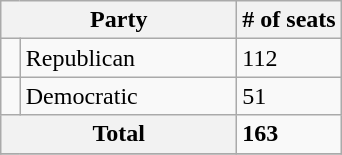<table class="wikitable sortable">
<tr>
<th colspan="2" style="width:150px;">Party</th>
<th># of seats</th>
</tr>
<tr>
<td></td>
<td>Republican</td>
<td>112</td>
</tr>
<tr>
<td></td>
<td>Democratic</td>
<td>51</td>
</tr>
<tr>
<th colspan=2>Total</th>
<td><strong>163</strong></td>
</tr>
<tr>
</tr>
</table>
